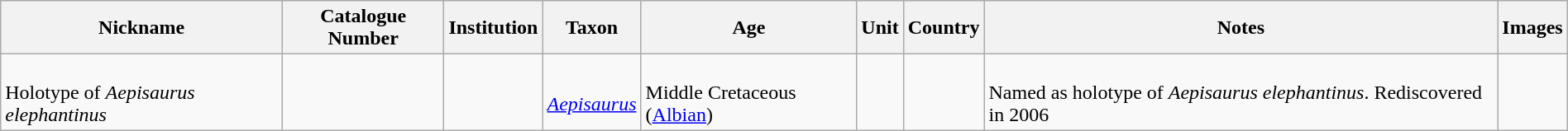<table class="wikitable sortable" align="center" width="100%">
<tr>
<th>Nickname</th>
<th>Catalogue Number</th>
<th>Institution</th>
<th>Taxon</th>
<th>Age</th>
<th>Unit</th>
<th>Country</th>
<th>Notes</th>
<th>Images</th>
</tr>
<tr>
<td><br>Holotype of <em>Aepisaurus elephantinus</em></td>
<td></td>
<td></td>
<td><br><em><a href='#'>Aepisaurus</a></em></td>
<td><br>Middle Cretaceous (<a href='#'>Albian</a>)</td>
<td></td>
<td><br></td>
<td><br>Named as holotype of <em>Aepisaurus elephantinus</em>. Rediscovered in 2006</td>
<td><br></td>
</tr>
</table>
